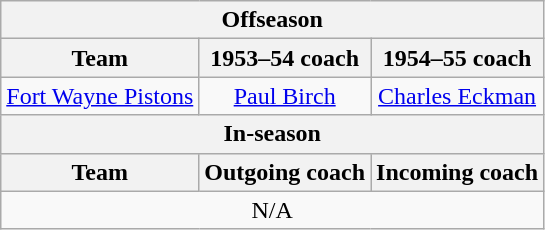<table class="wikitable" style="text-align: center">
<tr>
<th colspan="3">Offseason</th>
</tr>
<tr>
<th>Team</th>
<th>1953–54 coach</th>
<th>1954–55 coach</th>
</tr>
<tr>
<td><a href='#'>Fort Wayne Pistons</a></td>
<td><a href='#'>Paul Birch</a></td>
<td><a href='#'>Charles Eckman</a></td>
</tr>
<tr>
<th colspan="3">In-season</th>
</tr>
<tr>
<th>Team</th>
<th>Outgoing coach</th>
<th>Incoming coach</th>
</tr>
<tr>
<td colspan="3">N/A</td>
</tr>
</table>
